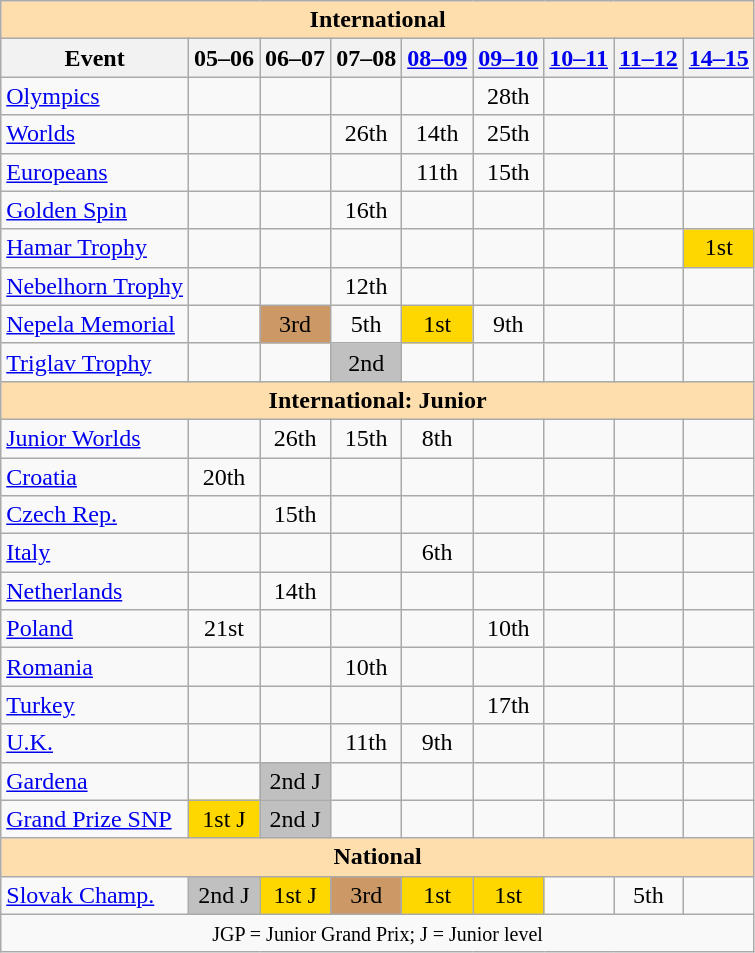<table class="wikitable" style="text-align:center">
<tr>
<th style="background-color: #ffdead; " colspan=9 align=center>International</th>
</tr>
<tr>
<th>Event</th>
<th>05–06</th>
<th>06–07</th>
<th>07–08</th>
<th><a href='#'>08–09</a></th>
<th><a href='#'>09–10</a></th>
<th><a href='#'>10–11</a></th>
<th><a href='#'>11–12</a></th>
<th><a href='#'>14–15</a></th>
</tr>
<tr>
<td align=left><a href='#'>Olympics</a></td>
<td></td>
<td></td>
<td></td>
<td></td>
<td>28th</td>
<td></td>
<td></td>
<td></td>
</tr>
<tr>
<td align=left><a href='#'>Worlds</a></td>
<td></td>
<td></td>
<td>26th</td>
<td>14th</td>
<td>25th</td>
<td></td>
<td></td>
<td></td>
</tr>
<tr>
<td align=left><a href='#'>Europeans</a></td>
<td></td>
<td></td>
<td></td>
<td>11th</td>
<td>15th</td>
<td></td>
<td></td>
<td></td>
</tr>
<tr>
<td align=left><a href='#'>Golden Spin</a></td>
<td></td>
<td></td>
<td>16th</td>
<td></td>
<td></td>
<td></td>
<td></td>
<td></td>
</tr>
<tr>
<td align=left><a href='#'>Hamar Trophy</a></td>
<td></td>
<td></td>
<td></td>
<td></td>
<td></td>
<td></td>
<td></td>
<td bgcolor=gold>1st</td>
</tr>
<tr>
<td align=left><a href='#'>Nebelhorn Trophy</a></td>
<td></td>
<td></td>
<td>12th</td>
<td></td>
<td></td>
<td></td>
<td></td>
<td></td>
</tr>
<tr>
<td align=left><a href='#'>Nepela Memorial</a></td>
<td></td>
<td bgcolor=cc9966>3rd</td>
<td>5th</td>
<td bgcolor=gold>1st</td>
<td>9th</td>
<td></td>
<td></td>
<td></td>
</tr>
<tr>
<td align=left><a href='#'>Triglav Trophy</a></td>
<td></td>
<td></td>
<td bgcolor=silver>2nd</td>
<td></td>
<td></td>
<td></td>
<td></td>
<td></td>
</tr>
<tr>
<th style="background-color: #ffdead; " colspan=9 align=center>International: Junior</th>
</tr>
<tr>
<td align=left><a href='#'>Junior Worlds</a></td>
<td></td>
<td>26th</td>
<td>15th</td>
<td>8th</td>
<td></td>
<td></td>
<td></td>
<td></td>
</tr>
<tr>
<td align=left> <a href='#'>Croatia</a></td>
<td>20th</td>
<td></td>
<td></td>
<td></td>
<td></td>
<td></td>
<td></td>
<td></td>
</tr>
<tr>
<td align=left> <a href='#'>Czech Rep.</a></td>
<td></td>
<td>15th</td>
<td></td>
<td></td>
<td></td>
<td></td>
<td></td>
<td></td>
</tr>
<tr>
<td align=left> <a href='#'>Italy</a></td>
<td></td>
<td></td>
<td></td>
<td>6th</td>
<td></td>
<td></td>
<td></td>
<td></td>
</tr>
<tr>
<td align=left> <a href='#'>Netherlands</a></td>
<td></td>
<td>14th</td>
<td></td>
<td></td>
<td></td>
<td></td>
<td></td>
<td></td>
</tr>
<tr>
<td align=left> <a href='#'>Poland</a></td>
<td>21st</td>
<td></td>
<td></td>
<td></td>
<td>10th</td>
<td></td>
<td></td>
<td></td>
</tr>
<tr>
<td align=left> <a href='#'>Romania</a></td>
<td></td>
<td></td>
<td>10th</td>
<td></td>
<td></td>
<td></td>
<td></td>
<td></td>
</tr>
<tr>
<td align=left> <a href='#'>Turkey</a></td>
<td></td>
<td></td>
<td></td>
<td></td>
<td>17th</td>
<td></td>
<td></td>
<td></td>
</tr>
<tr>
<td align=left> <a href='#'>U.K.</a></td>
<td></td>
<td></td>
<td>11th</td>
<td>9th</td>
<td></td>
<td></td>
<td></td>
<td></td>
</tr>
<tr>
<td align=left><a href='#'>Gardena</a></td>
<td></td>
<td bgcolor=silver>2nd J</td>
<td></td>
<td></td>
<td></td>
<td></td>
<td></td>
<td></td>
</tr>
<tr>
<td align=left><a href='#'>Grand Prize SNP</a></td>
<td bgcolor=gold>1st J</td>
<td bgcolor=silver>2nd J</td>
<td></td>
<td></td>
<td></td>
<td></td>
<td></td>
<td></td>
</tr>
<tr>
<th style="background-color: #ffdead; " colspan=9 align=center>National</th>
</tr>
<tr>
<td align=left><a href='#'>Slovak Champ.</a></td>
<td bgcolor=silver>2nd J</td>
<td bgcolor=gold>1st J</td>
<td bgcolor=cc9966>3rd</td>
<td bgcolor=gold>1st</td>
<td bgcolor=gold>1st</td>
<td></td>
<td>5th</td>
<td></td>
</tr>
<tr>
<td colspan= 9 align=center><small> JGP = Junior Grand Prix; J = Junior level </small></td>
</tr>
</table>
